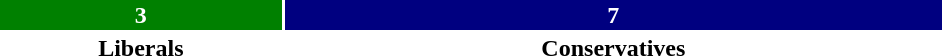<table style="width:50%; text-align:center;">
<tr style="color:white;">
<td style="background:green; width:30%;"><strong>3</strong></td>
<td style="background:navy; width:70%;"><strong>7</strong></td>
</tr>
<tr>
<td><span><strong>Liberals</strong></span></td>
<td><span><strong>Conservatives</strong></span></td>
</tr>
</table>
